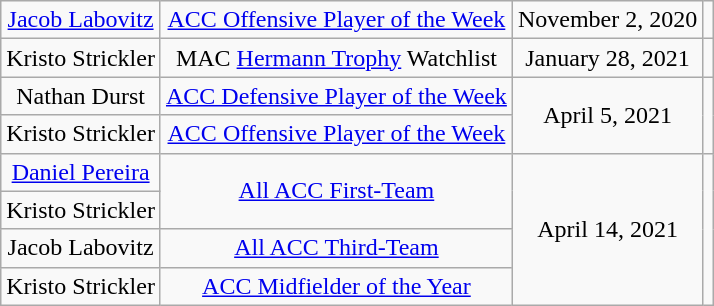<table class="wikitable sortable" style="text-align: center">
<tr>
<td><a href='#'>Jacob Labovitz</a></td>
<td><a href='#'>ACC Offensive Player of the Week</a></td>
<td>November 2, 2020</td>
<td></td>
</tr>
<tr>
<td>Kristo Strickler</td>
<td>MAC <a href='#'>Hermann Trophy</a> Watchlist</td>
<td>January 28, 2021</td>
<td></td>
</tr>
<tr>
<td>Nathan Durst</td>
<td><a href='#'>ACC Defensive Player of the Week</a></td>
<td rowspan=2>April 5, 2021</td>
<td rowspan=2></td>
</tr>
<tr>
<td>Kristo Strickler</td>
<td><a href='#'>ACC Offensive Player of the Week</a></td>
</tr>
<tr>
<td><a href='#'>Daniel Pereira</a></td>
<td rowspan=2><a href='#'>All ACC First-Team</a></td>
<td rowspan=4>April 14, 2021</td>
<td rowspan=4></td>
</tr>
<tr>
<td>Kristo Strickler</td>
</tr>
<tr>
<td>Jacob Labovitz</td>
<td><a href='#'>All ACC Third-Team</a></td>
</tr>
<tr>
<td>Kristo Strickler</td>
<td><a href='#'>ACC Midfielder of the Year</a></td>
</tr>
</table>
